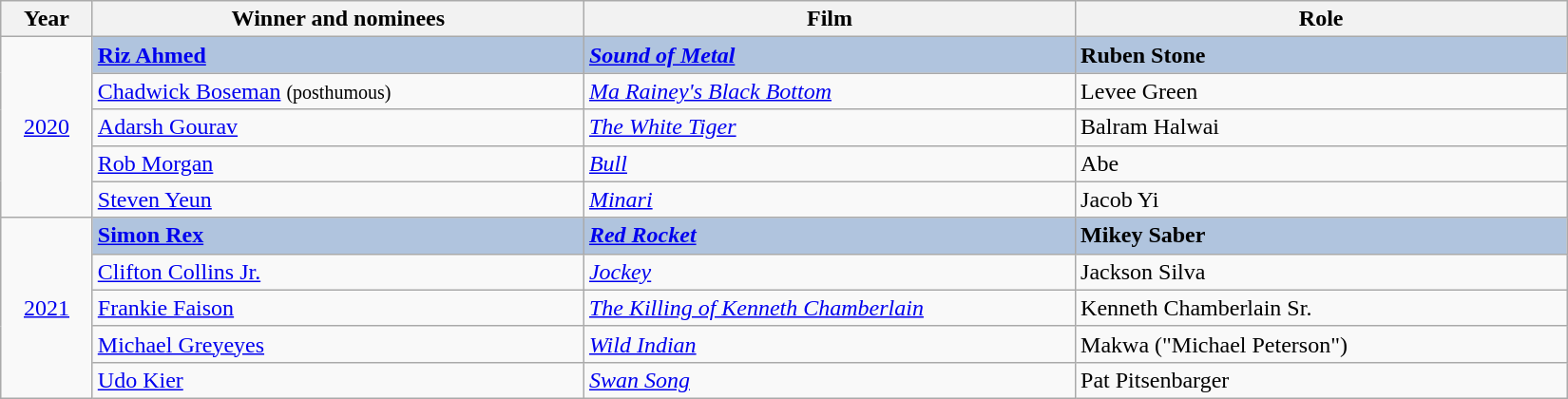<table class="wikitable" width="87%" cellpadding="5">
<tr>
<th width="50"><strong>Year</strong></th>
<th width="300"><strong>Winner and nominees</strong></th>
<th width="300"><strong>Film</strong></th>
<th width="300"><strong>Role</strong></th>
</tr>
<tr>
<td rowspan="5" style="text-align:center;"><a href='#'>2020</a><br></td>
<td style="background:#B0C4DE;"><strong><a href='#'>Riz Ahmed</a></strong></td>
<td style="background:#B0C4DE;"><strong><em><a href='#'>Sound of Metal</a></em></strong></td>
<td style="background:#B0C4DE;"><strong>Ruben Stone</strong></td>
</tr>
<tr>
<td><a href='#'>Chadwick Boseman</a> <small>(posthumous)</small></td>
<td><em><a href='#'>Ma Rainey's Black Bottom</a></em></td>
<td>Levee Green</td>
</tr>
<tr>
<td><a href='#'>Adarsh Gourav</a></td>
<td><em><a href='#'>The White Tiger</a></em></td>
<td>Balram Halwai</td>
</tr>
<tr>
<td><a href='#'>Rob Morgan</a></td>
<td><em><a href='#'>Bull</a></em></td>
<td>Abe</td>
</tr>
<tr>
<td><a href='#'>Steven Yeun</a></td>
<td><em><a href='#'>Minari</a></em></td>
<td>Jacob Yi</td>
</tr>
<tr>
<td rowspan="5" style="text-align:center;"><a href='#'>2021</a><br></td>
<td style="background:#B0C4DE;"><strong><a href='#'>Simon Rex</a></strong></td>
<td style="background:#B0C4DE;"><strong><em><a href='#'>Red Rocket</a></em></strong></td>
<td style="background:#B0C4DE;"><strong>Mikey Saber</strong></td>
</tr>
<tr>
<td><a href='#'>Clifton Collins Jr.</a></td>
<td><a href='#'><em>Jockey</em></a></td>
<td>Jackson Silva</td>
</tr>
<tr>
<td><a href='#'>Frankie Faison</a></td>
<td><em><a href='#'>The Killing of Kenneth Chamberlain</a></em></td>
<td>Kenneth Chamberlain Sr.</td>
</tr>
<tr>
<td><a href='#'>Michael Greyeyes</a></td>
<td><em><a href='#'>Wild Indian</a></em></td>
<td>Makwa ("Michael Peterson")</td>
</tr>
<tr>
<td><a href='#'>Udo Kier</a></td>
<td><em><a href='#'>Swan Song</a></em></td>
<td>Pat Pitsenbarger</td>
</tr>
</table>
